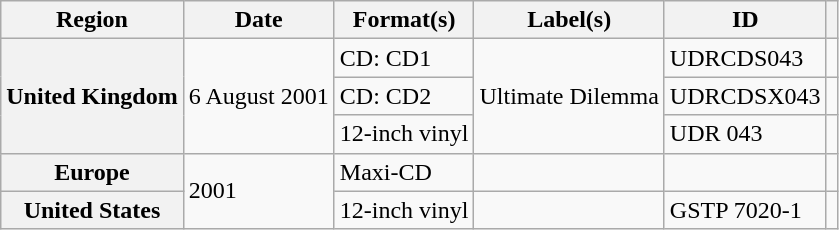<table class="wikitable plainrowheaders" style="text-align:left">
<tr>
<th scope="col">Region</th>
<th scope="col">Date</th>
<th scope="col">Format(s)</th>
<th scope="col">Label(s)</th>
<th scope="col">ID</th>
<th scope="col"></th>
</tr>
<tr>
<th scope="row" rowspan="3">United Kingdom</th>
<td rowspan="3">6 August 2001</td>
<td>CD: CD1</td>
<td rowspan="3">Ultimate Dilemma</td>
<td>UDRCDS043</td>
<td></td>
</tr>
<tr>
<td>CD: CD2</td>
<td>UDRCDSX043</td>
<td></td>
</tr>
<tr>
<td>12-inch vinyl</td>
<td>UDR 043</td>
<td></td>
</tr>
<tr>
<th scope="row">Europe</th>
<td rowspan="4">2001</td>
<td>Maxi-CD</td>
<td></td>
<td></td>
<td></td>
</tr>
<tr>
<th scope="row">United States</th>
<td>12-inch vinyl</td>
<td></td>
<td>GSTP 7020-1</td>
<td></td>
</tr>
</table>
